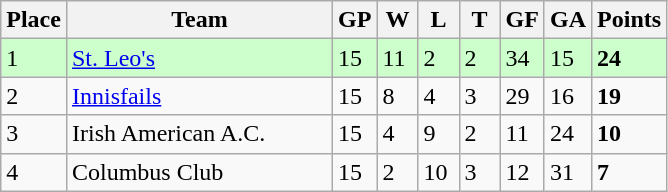<table class="wikitable">
<tr>
<th>Place</th>
<th width="170">Team</th>
<th width="20">GP</th>
<th width="20">W</th>
<th width="20">L</th>
<th width="20">T</th>
<th width="20">GF</th>
<th width="20">GA</th>
<th>Points</th>
</tr>
<tr bgcolor=#ccffcc>
<td>1</td>
<td><a href='#'>St. Leo's</a></td>
<td>15</td>
<td>11</td>
<td>2</td>
<td>2</td>
<td>34</td>
<td>15</td>
<td><strong>24</strong></td>
</tr>
<tr>
<td>2</td>
<td><a href='#'>Innisfails</a></td>
<td>15</td>
<td>8</td>
<td>4</td>
<td>3</td>
<td>29</td>
<td>16</td>
<td><strong>19</strong></td>
</tr>
<tr>
<td>3</td>
<td>Irish American A.C.</td>
<td>15</td>
<td>4</td>
<td>9</td>
<td>2</td>
<td>11</td>
<td>24</td>
<td><strong>10</strong></td>
</tr>
<tr>
<td>4</td>
<td>Columbus Club</td>
<td>15</td>
<td>2</td>
<td>10</td>
<td>3</td>
<td>12</td>
<td>31</td>
<td><strong>7</strong></td>
</tr>
</table>
